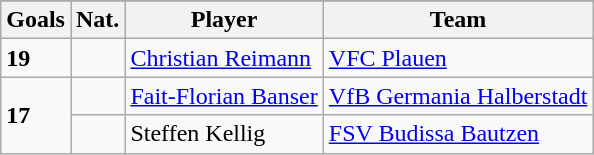<table class="wikitable">
<tr align="center" bgcolor="#dfdfdf">
</tr>
<tr>
<th>Goals</th>
<th>Nat.</th>
<th>Player</th>
<th>Team</th>
</tr>
<tr>
<td><strong>19</strong></td>
<td></td>
<td><a href='#'>Christian Reimann</a></td>
<td><a href='#'>VFC Plauen</a></td>
</tr>
<tr>
<td rowspan="2"><strong>17</strong></td>
<td></td>
<td><a href='#'>Fait-Florian Banser</a></td>
<td><a href='#'>VfB Germania Halberstadt</a></td>
</tr>
<tr>
<td></td>
<td>Steffen Kellig</td>
<td><a href='#'>FSV Budissa Bautzen</a></td>
</tr>
</table>
